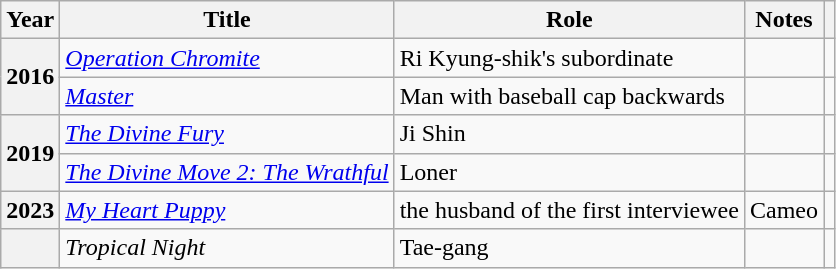<table class="wikitable plainrowheaders sortable">
<tr>
<th scope="col">Year</th>
<th scope="col">Title</th>
<th scope="col">Role</th>
<th scope="col" class="unsortable">Notes</th>
<th scope="col" class="unsortable"></th>
</tr>
<tr>
<th scope="row" rowspan="2">2016</th>
<td><em><a href='#'>Operation Chromite</a></em></td>
<td>Ri Kyung-shik's subordinate</td>
<td></td>
<td style="text-align:center"></td>
</tr>
<tr>
<td><em><a href='#'>Master</a></em></td>
<td>Man with baseball cap backwards</td>
<td></td>
<td style="text-align:center"></td>
</tr>
<tr>
<th scope="row" rowspan="2">2019</th>
<td><em><a href='#'>The Divine Fury</a></em></td>
<td>Ji Shin</td>
<td></td>
<td style="text-align:center"></td>
</tr>
<tr>
<td><em><a href='#'>The Divine Move 2: The Wrathful</a></em></td>
<td>Loner</td>
<td></td>
<td style="text-align:center"></td>
</tr>
<tr>
<th scope="row">2023</th>
<td><em><a href='#'>My Heart Puppy</a></em></td>
<td>the husband of the first interviewee</td>
<td>Cameo</td>
<td style="text-align:center"></td>
</tr>
<tr>
<th scope="row"></th>
<td><em>Tropical Night</em></td>
<td>Tae-gang</td>
<td></td>
<td style="text-align:center"></td>
</tr>
</table>
